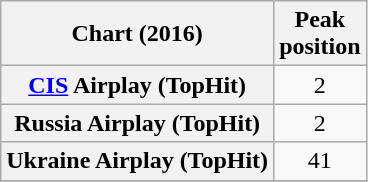<table class="wikitable sortable plainrowheaders" style="text-align:center">
<tr>
<th scope="col">Chart (2016)</th>
<th scope="col">Peak<br>position</th>
</tr>
<tr>
<th scope="row"><a href='#'>CIS</a> Airplay (TopHit)</th>
<td>2</td>
</tr>
<tr>
<th scope="row">Russia Airplay (TopHit)</th>
<td>2</td>
</tr>
<tr>
<th scope="row">Ukraine Airplay (TopHit)</th>
<td>41</td>
</tr>
<tr>
</tr>
</table>
